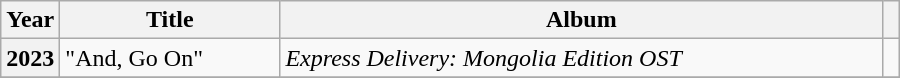<table class="wikitable plainrowheaders sortable" style="width:600px">
<tr>
<th scope="col" width=10>Year</th>
<th scope="col">Title</th>
<th scope="col">Album</th>
<th scope="col" class="unsortable"></th>
</tr>
<tr>
<th scope="row">2023</th>
<td>"And, Go On" </td>
<td><em>Express Delivery: Mongolia Edition OST</em></td>
<td></td>
</tr>
<tr>
</tr>
</table>
